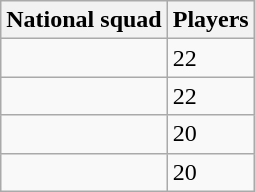<table class="wikitable sortable">
<tr>
<th>National squad</th>
<th>Players</th>
</tr>
<tr>
<td></td>
<td>22</td>
</tr>
<tr>
<td></td>
<td>22</td>
</tr>
<tr>
<td></td>
<td>20</td>
</tr>
<tr>
<td></td>
<td>20</td>
</tr>
</table>
